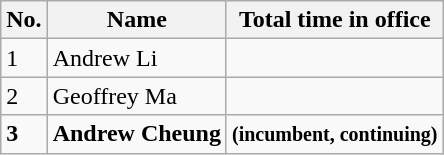<table class="wikitable">
<tr>
<th>No.</th>
<th>Name</th>
<th>Total time in office<br></th>
</tr>
<tr>
<td>1</td>
<td>Andrew Li</td>
<td></td>
</tr>
<tr>
<td>2</td>
<td>Geoffrey Ma</td>
<td></td>
</tr>
<tr>
<td><strong>3</strong></td>
<td><strong>Andrew Cheung</strong></td>
<td><strong> <small>(incumbent, continuing)</small></strong></td>
</tr>
</table>
